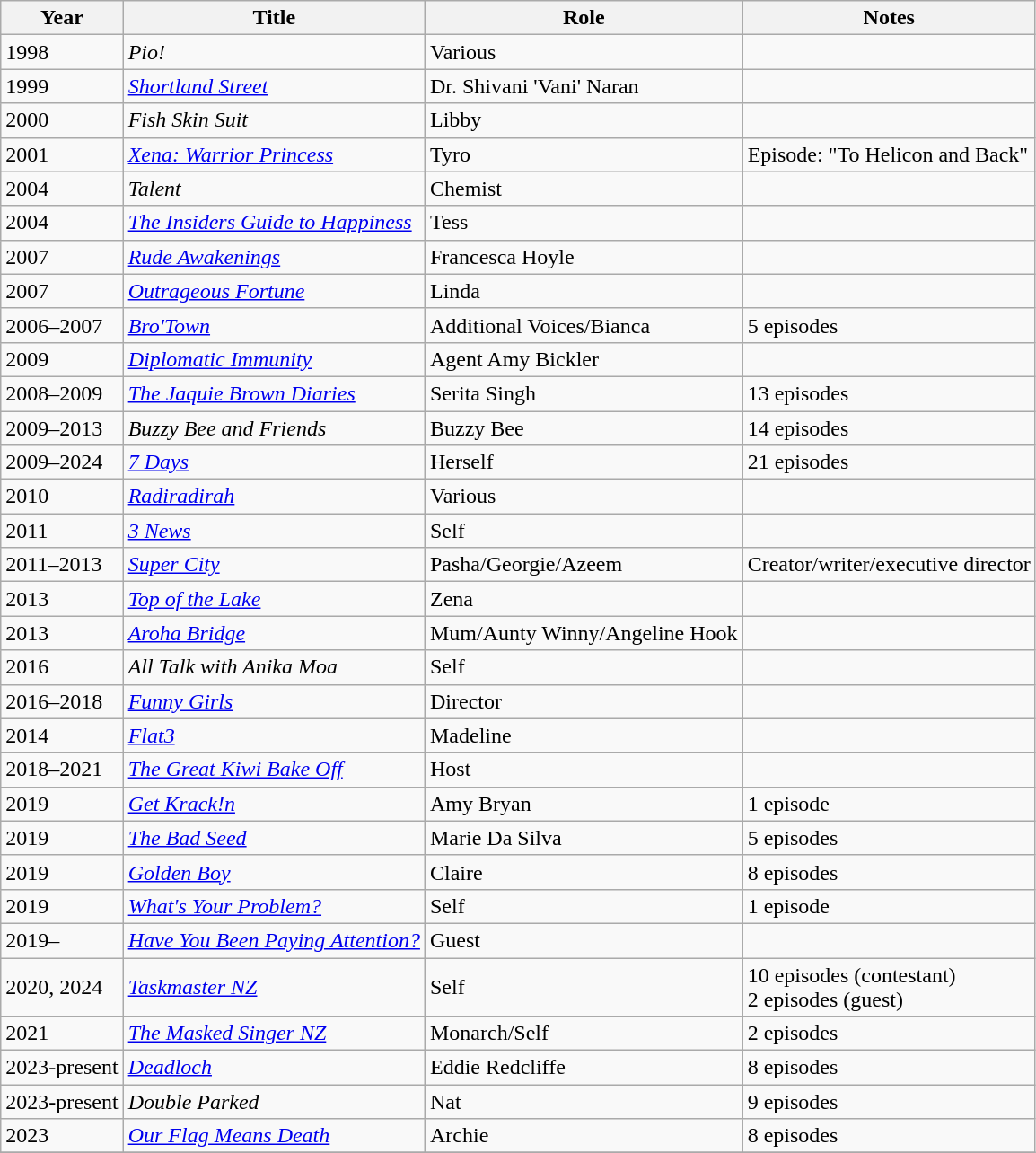<table class="wikitable sortable">
<tr>
<th>Year</th>
<th>Title</th>
<th>Role</th>
<th>Notes</th>
</tr>
<tr>
<td>1998</td>
<td><em>Pio!</em></td>
<td>Various</td>
<td></td>
</tr>
<tr>
<td>1999</td>
<td><em><a href='#'>Shortland Street</a></em></td>
<td>Dr. Shivani 'Vani' Naran</td>
<td></td>
</tr>
<tr>
<td>2000</td>
<td><em>Fish Skin Suit</em></td>
<td>Libby</td>
<td></td>
</tr>
<tr>
<td>2001</td>
<td><em><a href='#'>Xena: Warrior Princess</a></em></td>
<td>Tyro</td>
<td>Episode: "To Helicon and Back"</td>
</tr>
<tr>
<td>2004</td>
<td><em>Talent</em></td>
<td>Chemist</td>
<td></td>
</tr>
<tr>
<td>2004</td>
<td><em><a href='#'>The Insiders Guide to Happiness</a></em></td>
<td>Tess</td>
<td></td>
</tr>
<tr>
<td>2007</td>
<td><em><a href='#'>Rude Awakenings</a></em></td>
<td>Francesca Hoyle</td>
<td></td>
</tr>
<tr>
<td>2007</td>
<td><em><a href='#'>Outrageous Fortune</a></em></td>
<td>Linda</td>
<td></td>
</tr>
<tr>
<td>2006–2007</td>
<td><em><a href='#'>Bro'Town</a></em></td>
<td>Additional Voices/Bianca</td>
<td>5 episodes</td>
</tr>
<tr>
<td>2009</td>
<td><em><a href='#'>Diplomatic Immunity</a></em></td>
<td>Agent Amy Bickler</td>
<td></td>
</tr>
<tr>
<td>2008–2009</td>
<td><em><a href='#'>The Jaquie Brown Diaries</a></em></td>
<td>Serita Singh</td>
<td>13 episodes</td>
</tr>
<tr>
<td>2009–2013</td>
<td><em>Buzzy Bee and Friends</em></td>
<td>Buzzy Bee</td>
<td>14 episodes</td>
</tr>
<tr>
<td>2009–2024</td>
<td><em><a href='#'>7 Days</a></em></td>
<td>Herself</td>
<td>21 episodes</td>
</tr>
<tr>
<td>2010</td>
<td><em><a href='#'>Radiradirah</a></em></td>
<td>Various</td>
<td></td>
</tr>
<tr>
<td>2011</td>
<td><em><a href='#'>3 News</a></em></td>
<td>Self</td>
<td></td>
</tr>
<tr>
<td>2011–2013</td>
<td><em><a href='#'>Super City</a></em></td>
<td>Pasha/Georgie/Azeem</td>
<td>Creator/writer/executive director</td>
</tr>
<tr>
<td>2013</td>
<td><em><a href='#'>Top of the Lake</a></em></td>
<td>Zena</td>
<td></td>
</tr>
<tr>
<td>2013</td>
<td><em><a href='#'>Aroha Bridge</a></em></td>
<td>Mum/Aunty Winny/Angeline Hook</td>
<td></td>
</tr>
<tr>
<td>2016</td>
<td><em>All Talk with Anika Moa</em></td>
<td>Self</td>
<td></td>
</tr>
<tr>
<td>2016–2018</td>
<td><em><a href='#'>Funny Girls</a></em></td>
<td>Director</td>
<td></td>
</tr>
<tr>
<td>2014</td>
<td><em><a href='#'>Flat3</a></em></td>
<td>Madeline</td>
<td></td>
</tr>
<tr>
<td>2018–2021</td>
<td><em><a href='#'>The Great Kiwi Bake Off</a></em></td>
<td>Host</td>
<td></td>
</tr>
<tr>
<td>2019</td>
<td><em><a href='#'>Get Krack!n</a></em></td>
<td>Amy Bryan</td>
<td>1 episode</td>
</tr>
<tr>
<td>2019</td>
<td><em><a href='#'>The Bad Seed</a></em></td>
<td>Marie Da Silva</td>
<td>5 episodes</td>
</tr>
<tr>
<td>2019</td>
<td><em><a href='#'>Golden Boy</a></em></td>
<td>Claire</td>
<td>8 episodes</td>
</tr>
<tr>
<td>2019</td>
<td><em><a href='#'>What's Your Problem?</a></em></td>
<td>Self</td>
<td>1 episode</td>
</tr>
<tr>
<td>2019–</td>
<td><em><a href='#'>Have You Been Paying Attention?</a></em></td>
<td>Guest</td>
<td></td>
</tr>
<tr>
<td>2020, 2024</td>
<td><em><a href='#'>Taskmaster NZ</a></em></td>
<td>Self</td>
<td>10 episodes (contestant)<br>2 episodes (guest)</td>
</tr>
<tr>
<td>2021</td>
<td><em><a href='#'>The Masked Singer NZ</a></em></td>
<td>Monarch/Self</td>
<td>2 episodes</td>
</tr>
<tr>
<td>2023-present</td>
<td><em><a href='#'>Deadloch</a></em></td>
<td>Eddie Redcliffe</td>
<td>8 episodes</td>
</tr>
<tr>
<td>2023-present</td>
<td><em>Double Parked</em></td>
<td>Nat</td>
<td>9 episodes</td>
</tr>
<tr>
<td>2023</td>
<td><em><a href='#'>Our Flag Means Death</a></em></td>
<td>Archie</td>
<td>8 episodes</td>
</tr>
<tr>
</tr>
</table>
